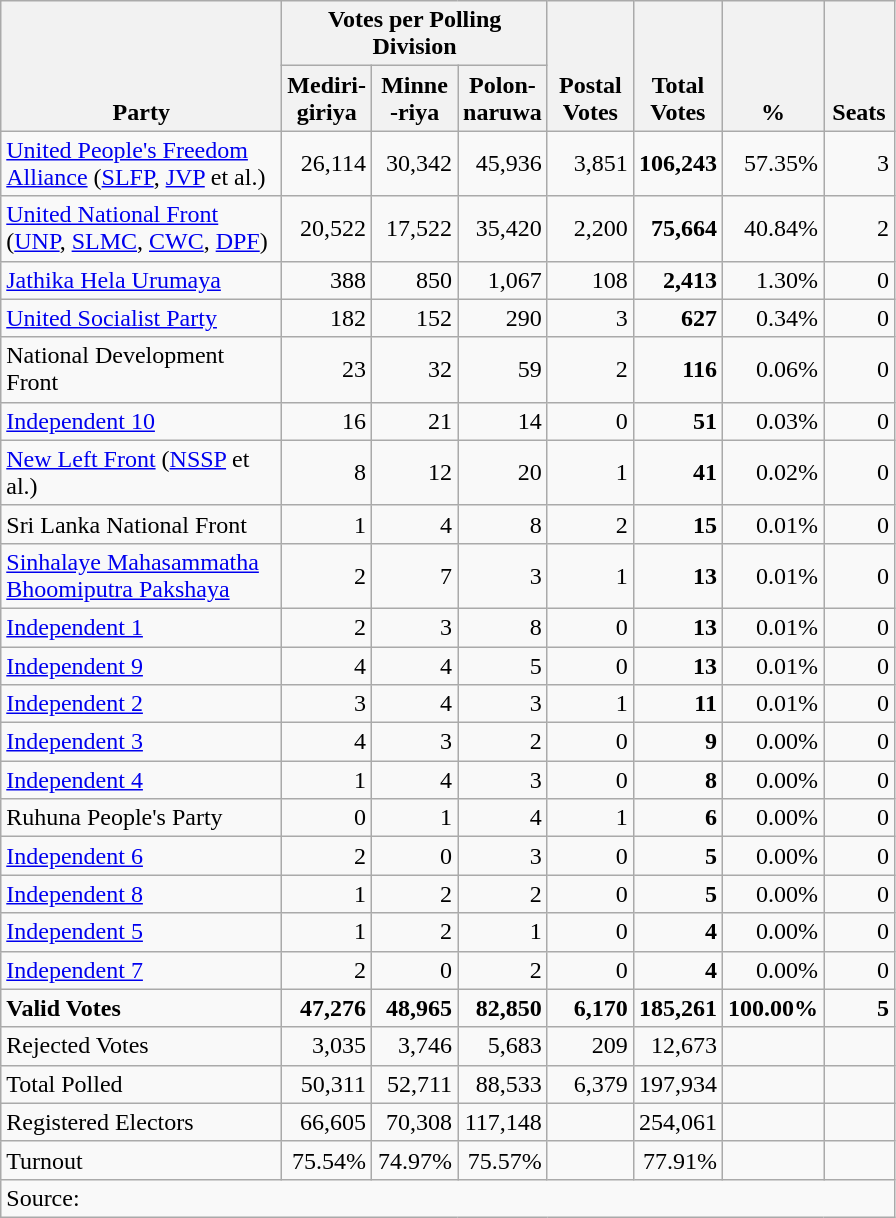<table class="wikitable" border="1" style="text-align:right;">
<tr>
<th align=left valign=bottom rowspan=2 width="180">Party</th>
<th colspan=3>Votes per Polling Division</th>
<th align=center valign=bottom rowspan=2 width="50">Postal<br>Votes</th>
<th align=center valign=bottom rowspan=2 width="50">Total Votes</th>
<th align=center valign=bottom rowspan=2 width="50">%</th>
<th align=center valign=bottom rowspan=2 width="40">Seats</th>
</tr>
<tr>
<th align=center valign=bottom width="50">Mediri-<br>giriya</th>
<th align=center valign=bottom width="50">Minne<br>-riya</th>
<th align=center valign=bottom width="50">Polon-<br>naruwa</th>
</tr>
<tr>
<td align=left><a href='#'>United People's Freedom Alliance</a> (<a href='#'>SLFP</a>, <a href='#'>JVP</a> et al.)</td>
<td>26,114</td>
<td>30,342</td>
<td>45,936</td>
<td>3,851</td>
<td><strong>106,243</strong></td>
<td>57.35%</td>
<td>3</td>
</tr>
<tr>
<td align=left><a href='#'>United National Front</a><br>(<a href='#'>UNP</a>, <a href='#'>SLMC</a>, <a href='#'>CWC</a>, <a href='#'>DPF</a>)</td>
<td>20,522</td>
<td>17,522</td>
<td>35,420</td>
<td>2,200</td>
<td><strong>75,664</strong></td>
<td>40.84%</td>
<td>2</td>
</tr>
<tr>
<td align=left><a href='#'>Jathika Hela Urumaya</a></td>
<td>388</td>
<td>850</td>
<td>1,067</td>
<td>108</td>
<td><strong>2,413</strong></td>
<td>1.30%</td>
<td>0</td>
</tr>
<tr>
<td align=left><a href='#'>United Socialist Party</a></td>
<td>182</td>
<td>152</td>
<td>290</td>
<td>3</td>
<td><strong>627</strong></td>
<td>0.34%</td>
<td>0</td>
</tr>
<tr>
<td align=left>National Development Front</td>
<td>23</td>
<td>32</td>
<td>59</td>
<td>2</td>
<td><strong>116</strong></td>
<td>0.06%</td>
<td>0</td>
</tr>
<tr>
<td align=left><a href='#'>Independent 10</a></td>
<td>16</td>
<td>21</td>
<td>14</td>
<td>0</td>
<td><strong>51</strong></td>
<td>0.03%</td>
<td>0</td>
</tr>
<tr>
<td align=left><a href='#'>New Left Front</a> (<a href='#'>NSSP</a> et al.)</td>
<td>8</td>
<td>12</td>
<td>20</td>
<td>1</td>
<td><strong>41</strong></td>
<td>0.02%</td>
<td>0</td>
</tr>
<tr>
<td align=left>Sri Lanka National Front</td>
<td>1</td>
<td>4</td>
<td>8</td>
<td>2</td>
<td><strong>15</strong></td>
<td>0.01%</td>
<td>0</td>
</tr>
<tr>
<td align=left><a href='#'>Sinhalaye Mahasammatha Bhoomiputra Pakshaya</a></td>
<td>2</td>
<td>7</td>
<td>3</td>
<td>1</td>
<td><strong>13</strong></td>
<td>0.01%</td>
<td>0</td>
</tr>
<tr>
<td align=left><a href='#'>Independent 1</a></td>
<td>2</td>
<td>3</td>
<td>8</td>
<td>0</td>
<td><strong>13</strong></td>
<td>0.01%</td>
<td>0</td>
</tr>
<tr>
<td align=left><a href='#'>Independent 9</a></td>
<td>4</td>
<td>4</td>
<td>5</td>
<td>0</td>
<td><strong>13</strong></td>
<td>0.01%</td>
<td>0</td>
</tr>
<tr>
<td align=left><a href='#'>Independent 2</a></td>
<td>3</td>
<td>4</td>
<td>3</td>
<td>1</td>
<td><strong>11</strong></td>
<td>0.01%</td>
<td>0</td>
</tr>
<tr>
<td align=left><a href='#'>Independent 3</a></td>
<td>4</td>
<td>3</td>
<td>2</td>
<td>0</td>
<td><strong>9</strong></td>
<td>0.00%</td>
<td>0</td>
</tr>
<tr>
<td align=left><a href='#'>Independent 4</a></td>
<td>1</td>
<td>4</td>
<td>3</td>
<td>0</td>
<td><strong>8</strong></td>
<td>0.00%</td>
<td>0</td>
</tr>
<tr>
<td align=left>Ruhuna People's Party</td>
<td>0</td>
<td>1</td>
<td>4</td>
<td>1</td>
<td><strong>6</strong></td>
<td>0.00%</td>
<td>0</td>
</tr>
<tr>
<td align=left><a href='#'>Independent 6</a></td>
<td>2</td>
<td>0</td>
<td>3</td>
<td>0</td>
<td><strong>5</strong></td>
<td>0.00%</td>
<td>0</td>
</tr>
<tr>
<td align=left><a href='#'>Independent 8</a></td>
<td>1</td>
<td>2</td>
<td>2</td>
<td>0</td>
<td><strong>5</strong></td>
<td>0.00%</td>
<td>0</td>
</tr>
<tr>
<td align=left><a href='#'>Independent 5</a></td>
<td>1</td>
<td>2</td>
<td>1</td>
<td>0</td>
<td><strong>4</strong></td>
<td>0.00%</td>
<td>0</td>
</tr>
<tr>
<td align=left><a href='#'>Independent 7</a></td>
<td>2</td>
<td>0</td>
<td>2</td>
<td>0</td>
<td><strong>4</strong></td>
<td>0.00%</td>
<td>0</td>
</tr>
<tr>
<td align=left><strong>Valid Votes</strong></td>
<td><strong>47,276</strong></td>
<td><strong>48,965</strong></td>
<td><strong>82,850</strong></td>
<td><strong>6,170</strong></td>
<td><strong>185,261</strong></td>
<td><strong>100.00%</strong></td>
<td><strong>5</strong></td>
</tr>
<tr>
<td align=left>Rejected Votes</td>
<td>3,035</td>
<td>3,746</td>
<td>5,683</td>
<td>209</td>
<td>12,673</td>
<td></td>
<td></td>
</tr>
<tr>
<td align=left>Total Polled</td>
<td>50,311</td>
<td>52,711</td>
<td>88,533</td>
<td>6,379</td>
<td>197,934</td>
<td></td>
<td></td>
</tr>
<tr>
<td align=left>Registered Electors</td>
<td>66,605</td>
<td>70,308</td>
<td>117,148</td>
<td></td>
<td>254,061</td>
<td></td>
<td></td>
</tr>
<tr>
<td align=left>Turnout</td>
<td>75.54%</td>
<td>74.97%</td>
<td>75.57%</td>
<td></td>
<td>77.91%</td>
<td></td>
<td></td>
</tr>
<tr>
<td align=left colspan=9>Source:</td>
</tr>
</table>
